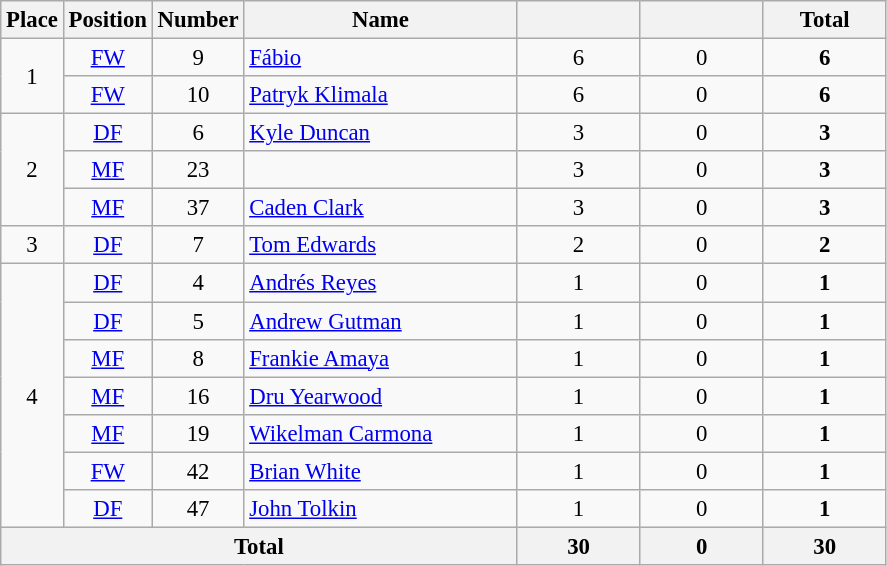<table class="wikitable" style="font-size: 95%; text-align: center;">
<tr>
<th width=30>Place</th>
<th width=30>Position</th>
<th width=30>Number</th>
<th width=175>Name</th>
<th width=75></th>
<th width=75></th>
<th width=75>Total</th>
</tr>
<tr>
<td rowspan="2">1</td>
<td><a href='#'>FW</a></td>
<td>9</td>
<td align="left"> <a href='#'>Fábio</a></td>
<td>6</td>
<td>0</td>
<td><strong>6</strong></td>
</tr>
<tr>
<td><a href='#'>FW</a></td>
<td>10</td>
<td align="left"> <a href='#'>Patryk Klimala</a></td>
<td>6</td>
<td>0</td>
<td><strong>6</strong></td>
</tr>
<tr>
<td rowspan="3">2</td>
<td><a href='#'>DF</a></td>
<td>6</td>
<td align="left"> <a href='#'>Kyle Duncan</a></td>
<td>3</td>
<td>0</td>
<td><strong>3</strong></td>
</tr>
<tr>
<td><a href='#'>MF</a></td>
<td>23</td>
<td align="left"></td>
<td>3</td>
<td>0</td>
<td><strong>3</strong></td>
</tr>
<tr>
<td><a href='#'>MF</a></td>
<td>37</td>
<td align="left"> <a href='#'>Caden Clark</a></td>
<td>3</td>
<td>0</td>
<td><strong>3</strong></td>
</tr>
<tr>
<td rowspan="1">3</td>
<td><a href='#'>DF</a></td>
<td>7</td>
<td align="left"> <a href='#'>Tom Edwards</a></td>
<td>2</td>
<td>0</td>
<td><strong>2</strong></td>
</tr>
<tr>
<td rowspan="7">4</td>
<td><a href='#'>DF</a></td>
<td>4</td>
<td align="left"> <a href='#'>Andrés Reyes</a></td>
<td>1</td>
<td>0</td>
<td><strong>1</strong></td>
</tr>
<tr>
<td><a href='#'>DF</a></td>
<td>5</td>
<td align="left"> <a href='#'>Andrew Gutman</a></td>
<td>1</td>
<td>0</td>
<td><strong>1</strong></td>
</tr>
<tr>
<td><a href='#'>MF</a></td>
<td>8</td>
<td align="left"> <a href='#'>Frankie Amaya</a></td>
<td>1</td>
<td>0</td>
<td><strong>1</strong></td>
</tr>
<tr>
<td><a href='#'>MF</a></td>
<td>16</td>
<td align="left"> <a href='#'>Dru Yearwood</a></td>
<td>1</td>
<td>0</td>
<td><strong>1</strong></td>
</tr>
<tr>
<td><a href='#'>MF</a></td>
<td>19</td>
<td align="left"> <a href='#'>Wikelman Carmona</a></td>
<td>1</td>
<td>0</td>
<td><strong>1</strong></td>
</tr>
<tr>
<td><a href='#'>FW</a></td>
<td>42</td>
<td align="left"> <a href='#'>Brian White</a></td>
<td>1</td>
<td>0</td>
<td><strong>1</strong></td>
</tr>
<tr>
<td><a href='#'>DF</a></td>
<td>47</td>
<td align="left"> <a href='#'>John Tolkin</a></td>
<td>1</td>
<td>0</td>
<td><strong>1</strong></td>
</tr>
<tr>
<th colspan="4">Total</th>
<th>30</th>
<th>0</th>
<th>30</th>
</tr>
</table>
